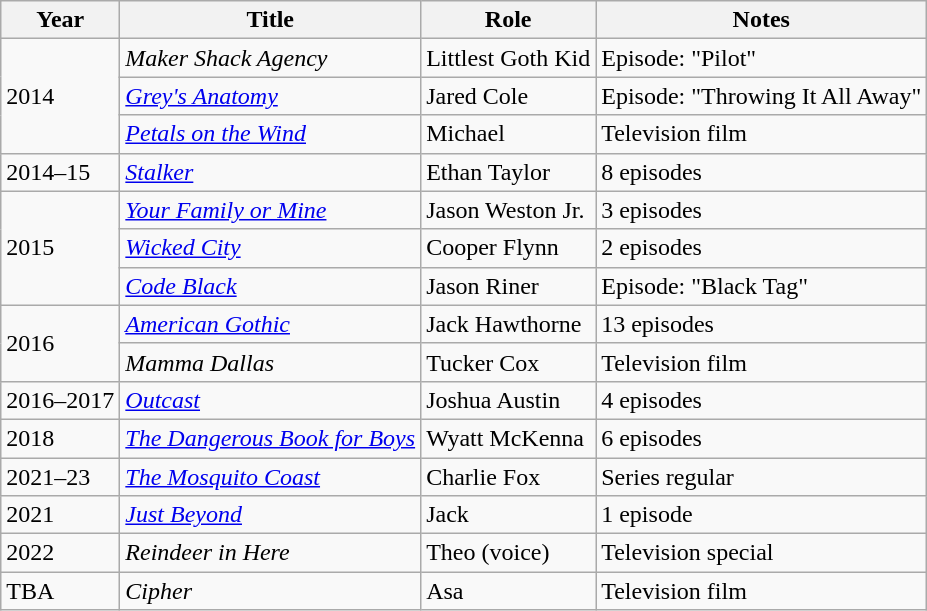<table class="wikitable sortable">
<tr>
<th>Year</th>
<th>Title</th>
<th>Role</th>
<th class="unsortable">Notes</th>
</tr>
<tr>
<td rowspan=3>2014</td>
<td><em>Maker Shack Agency</em></td>
<td>Littlest Goth Kid</td>
<td>Episode: "Pilot"</td>
</tr>
<tr>
<td><em><a href='#'>Grey's Anatomy</a></em></td>
<td>Jared Cole</td>
<td>Episode: "Throwing It All Away"</td>
</tr>
<tr>
<td><em><a href='#'>Petals on the Wind</a></em></td>
<td>Michael</td>
<td>Television film</td>
</tr>
<tr>
<td>2014–15</td>
<td><em><a href='#'>Stalker</a></em></td>
<td>Ethan Taylor</td>
<td>8 episodes</td>
</tr>
<tr>
<td rowspan=3>2015</td>
<td><em><a href='#'>Your Family or Mine</a></em></td>
<td>Jason Weston Jr.</td>
<td>3 episodes</td>
</tr>
<tr>
<td><em><a href='#'>Wicked City</a></em></td>
<td>Cooper Flynn</td>
<td>2 episodes</td>
</tr>
<tr>
<td><em><a href='#'>Code Black</a></em></td>
<td>Jason Riner</td>
<td>Episode: "Black Tag"</td>
</tr>
<tr>
<td rowspan=2>2016</td>
<td><em><a href='#'>American Gothic</a></em></td>
<td>Jack Hawthorne</td>
<td>13 episodes</td>
</tr>
<tr>
<td><em>Mamma Dallas</em></td>
<td>Tucker Cox</td>
<td>Television film</td>
</tr>
<tr>
<td>2016–2017</td>
<td><em><a href='#'>Outcast</a></em></td>
<td>Joshua Austin</td>
<td>4 episodes</td>
</tr>
<tr>
<td>2018</td>
<td><em><a href='#'>The Dangerous Book for Boys</a></em></td>
<td>Wyatt McKenna</td>
<td>6 episodes</td>
</tr>
<tr>
<td>2021–23</td>
<td><em><a href='#'>The Mosquito Coast</a></em></td>
<td>Charlie Fox</td>
<td>Series regular</td>
</tr>
<tr>
<td>2021</td>
<td><em><a href='#'>Just Beyond</a></em></td>
<td>Jack</td>
<td>1 episode</td>
</tr>
<tr>
<td>2022</td>
<td><em>Reindeer in Here</em></td>
<td>Theo (voice)</td>
<td>Television special</td>
</tr>
<tr>
<td>TBA</td>
<td><em>Cipher</em></td>
<td>Asa</td>
<td>Television film</td>
</tr>
</table>
